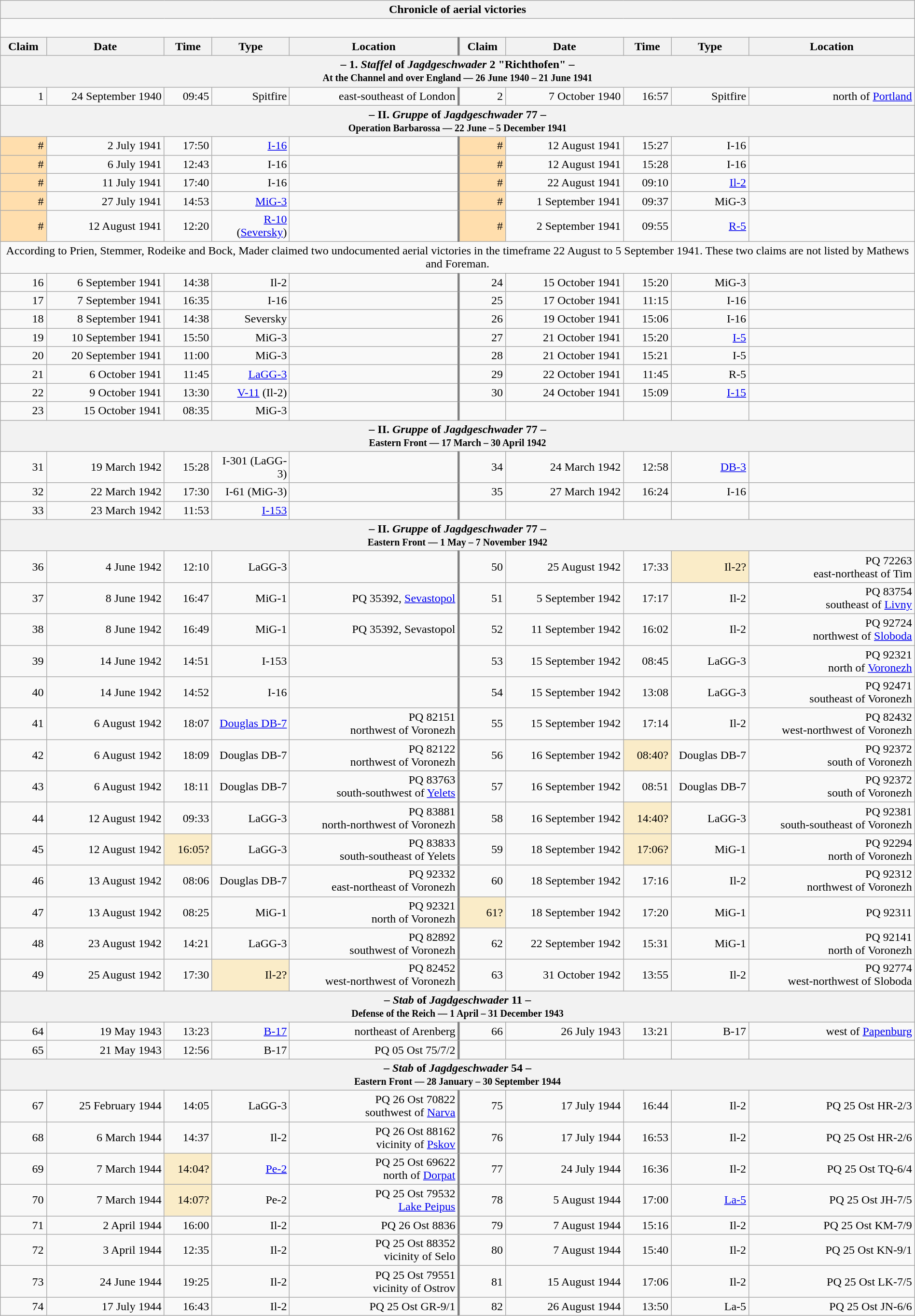<table class="wikitable plainrowheaders collapsible" style="margin-left: auto; margin-right: auto; border: none; text-align:right; width: 100%;">
<tr>
<th colspan="10">Chronicle of aerial victories</th>
</tr>
<tr>
<td colspan="10" style="text-align: left;"><br>
</td>
</tr>
<tr>
<th scope="col">Claim</th>
<th scope="col">Date</th>
<th scope="col">Time</th>
<th scope="col" width="100px">Type</th>
<th scope="col">Location</th>
<th scope="col" style="border-left: 3px solid grey;">Claim</th>
<th scope="col">Date</th>
<th scope="col">Time</th>
<th scope="col" width="100px">Type</th>
<th scope="col">Location</th>
</tr>
<tr>
<th colspan="10">– 1. <em>Staffel</em> of <em>Jagdgeschwader</em> 2 "Richthofen" –<br><small>At the Channel and over England — 26 June 1940 – 21 June 1941</small></th>
</tr>
<tr>
<td>1</td>
<td>24 September 1940</td>
<td>09:45</td>
<td>Spitfire</td>
<td>east-southeast of London</td>
<td style="border-left: 3px solid grey;">2</td>
<td>7 October 1940</td>
<td>16:57</td>
<td>Spitfire</td>
<td> north of <a href='#'>Portland</a></td>
</tr>
<tr>
<th colspan="10">– II. <em>Gruppe</em> of <em>Jagdgeschwader</em> 77 –<br><small>Operation Barbarossa — 22 June – 5 December 1941</small></th>
</tr>
<tr>
<td style="background:#ffdead">#</td>
<td>2 July 1941</td>
<td>17:50</td>
<td><a href='#'>I-16</a></td>
<td></td>
<td style="border-left: 3px solid grey; background:#ffdead">#</td>
<td>12 August 1941</td>
<td>15:27</td>
<td>I-16</td>
<td></td>
</tr>
<tr>
<td style="background:#ffdead">#</td>
<td>6 July 1941</td>
<td>12:43</td>
<td>I-16</td>
<td></td>
<td style="border-left: 3px solid grey; background:#ffdead">#</td>
<td>12 August 1941</td>
<td>15:28</td>
<td>I-16</td>
<td></td>
</tr>
<tr>
<td style="background:#ffdead">#</td>
<td>11 July 1941</td>
<td>17:40</td>
<td>I-16</td>
<td></td>
<td style="border-left: 3px solid grey; background:#ffdead">#</td>
<td>22 August 1941</td>
<td>09:10</td>
<td><a href='#'>Il-2</a></td>
<td></td>
</tr>
<tr>
<td style="background:#ffdead">#</td>
<td>27 July 1941</td>
<td>14:53</td>
<td><a href='#'>MiG-3</a></td>
<td></td>
<td style="border-left: 3px solid grey; background:#ffdead">#</td>
<td>1 September 1941</td>
<td>09:37</td>
<td>MiG-3</td>
<td></td>
</tr>
<tr>
<td style="background:#ffdead">#</td>
<td>12 August 1941</td>
<td>12:20</td>
<td><a href='#'>R-10</a> (<a href='#'>Seversky</a>)</td>
<td></td>
<td style="border-left: 3px solid grey; background:#ffdead">#</td>
<td>2 September 1941</td>
<td>09:55</td>
<td><a href='#'>R-5</a></td>
<td></td>
</tr>
<tr>
<td colspan="10" style="text-align: center">According to Prien, Stemmer, Rodeike and Bock, Mader claimed two undocumented aerial victories in the timeframe 22 August to 5 September 1941. These two claims are not listed by Mathews and Foreman.</td>
</tr>
<tr>
<td>16</td>
<td>6 September 1941</td>
<td>14:38</td>
<td>Il-2</td>
<td></td>
<td style="border-left: 3px solid grey;">24</td>
<td>15 October 1941</td>
<td>15:20</td>
<td>MiG-3</td>
<td></td>
</tr>
<tr>
<td>17</td>
<td>7 September 1941</td>
<td>16:35</td>
<td>I-16</td>
<td></td>
<td style="border-left: 3px solid grey;">25</td>
<td>17 October 1941</td>
<td>11:15</td>
<td>I-16</td>
<td></td>
</tr>
<tr>
<td>18</td>
<td>8 September 1941</td>
<td>14:38</td>
<td>Seversky</td>
<td></td>
<td style="border-left: 3px solid grey;">26</td>
<td>19 October 1941</td>
<td>15:06</td>
<td>I-16</td>
<td></td>
</tr>
<tr>
<td>19</td>
<td>10 September 1941</td>
<td>15:50</td>
<td>MiG-3</td>
<td></td>
<td style="border-left: 3px solid grey;">27</td>
<td>21 October 1941</td>
<td>15:20</td>
<td><a href='#'>I-5</a></td>
<td></td>
</tr>
<tr>
<td>20</td>
<td>20 September 1941</td>
<td>11:00</td>
<td>MiG-3</td>
<td></td>
<td style="border-left: 3px solid grey;">28</td>
<td>21 October 1941</td>
<td>15:21</td>
<td>I-5</td>
<td></td>
</tr>
<tr>
<td>21</td>
<td>6 October 1941</td>
<td>11:45</td>
<td><a href='#'>LaGG-3</a></td>
<td></td>
<td style="border-left: 3px solid grey;">29</td>
<td>22 October 1941</td>
<td>11:45</td>
<td>R-5</td>
<td></td>
</tr>
<tr>
<td>22</td>
<td>9 October 1941</td>
<td>13:30</td>
<td><a href='#'>V-11</a> (Il-2)</td>
<td></td>
<td style="border-left: 3px solid grey;">30</td>
<td>24 October 1941</td>
<td>15:09</td>
<td><a href='#'>I-15</a></td>
<td></td>
</tr>
<tr>
<td>23</td>
<td>15 October 1941</td>
<td>08:35</td>
<td>MiG-3</td>
<td></td>
<td style="border-left: 3px solid grey;"></td>
<td></td>
<td></td>
<td></td>
<td></td>
</tr>
<tr>
<th colspan="10">– II. <em>Gruppe</em> of <em>Jagdgeschwader</em> 77 –<br><small>Eastern Front — 17 March – 30 April 1942</small></th>
</tr>
<tr>
<td>31</td>
<td>19 March 1942</td>
<td>15:28</td>
<td>I-301 (LaGG-3)</td>
<td></td>
<td style="border-left: 3px solid grey;">34</td>
<td>24 March 1942</td>
<td>12:58</td>
<td><a href='#'>DB-3</a></td>
<td></td>
</tr>
<tr>
<td>32</td>
<td>22 March 1942</td>
<td>17:30</td>
<td>I-61 (MiG-3)</td>
<td></td>
<td style="border-left: 3px solid grey;">35</td>
<td>27 March 1942</td>
<td>16:24</td>
<td>I-16</td>
<td></td>
</tr>
<tr>
<td>33</td>
<td>23 March 1942</td>
<td>11:53</td>
<td><a href='#'>I-153</a></td>
<td></td>
<td style="border-left: 3px solid grey;"></td>
<td></td>
<td></td>
<td></td>
<td></td>
</tr>
<tr>
<th colspan="10">– II. <em>Gruppe</em> of <em>Jagdgeschwader</em> 77 –<br><small>Eastern Front — 1 May – 7 November 1942</small></th>
</tr>
<tr>
<td>36</td>
<td>4 June 1942</td>
<td>12:10</td>
<td>LaGG-3</td>
<td></td>
<td style="border-left: 3px solid grey;">50</td>
<td>25 August 1942</td>
<td>17:33</td>
<td style="background:#faecc8">Il-2?</td>
<td>PQ 72263<br> east-northeast of Tim</td>
</tr>
<tr>
<td>37</td>
<td>8 June 1942</td>
<td>16:47</td>
<td>MiG-1</td>
<td>PQ 35392, <a href='#'>Sevastopol</a></td>
<td style="border-left: 3px solid grey;">51</td>
<td>5 September 1942</td>
<td>17:17</td>
<td>Il-2</td>
<td>PQ 83754<br> southeast of <a href='#'>Livny</a></td>
</tr>
<tr>
<td>38</td>
<td>8 June 1942</td>
<td>16:49</td>
<td>MiG-1</td>
<td>PQ 35392, Sevastopol</td>
<td style="border-left: 3px solid grey;">52</td>
<td>11 September 1942</td>
<td>16:02</td>
<td>Il-2</td>
<td>PQ 92724<br> northwest of <a href='#'>Sloboda</a></td>
</tr>
<tr>
<td>39</td>
<td>14 June 1942</td>
<td>14:51</td>
<td>I-153</td>
<td></td>
<td style="border-left: 3px solid grey;">53</td>
<td>15 September 1942</td>
<td>08:45</td>
<td>LaGG-3</td>
<td>PQ 92321<br> north of <a href='#'>Voronezh</a></td>
</tr>
<tr>
<td>40</td>
<td>14 June 1942</td>
<td>14:52</td>
<td>I-16</td>
<td></td>
<td style="border-left: 3px solid grey;">54</td>
<td>15 September 1942</td>
<td>13:08</td>
<td>LaGG-3</td>
<td>PQ 92471<br> southeast of Voronezh</td>
</tr>
<tr>
<td>41</td>
<td>6 August 1942</td>
<td>18:07</td>
<td><a href='#'>Douglas DB-7</a></td>
<td>PQ 82151<br> northwest of Voronezh</td>
<td style="border-left: 3px solid grey;">55</td>
<td>15 September 1942</td>
<td>17:14</td>
<td>Il-2</td>
<td>PQ 82432<br> west-northwest of Voronezh</td>
</tr>
<tr>
<td>42</td>
<td>6 August 1942</td>
<td>18:09</td>
<td>Douglas DB-7</td>
<td>PQ 82122<br> northwest of Voronezh</td>
<td style="border-left: 3px solid grey;">56</td>
<td>16 September 1942</td>
<td style="background:#faecc8">08:40?</td>
<td>Douglas DB-7</td>
<td>PQ 92372<br> south of Voronezh</td>
</tr>
<tr>
<td>43</td>
<td>6 August 1942</td>
<td>18:11</td>
<td>Douglas DB-7</td>
<td>PQ 83763<br> south-southwest of <a href='#'>Yelets</a></td>
<td style="border-left: 3px solid grey;">57</td>
<td>16 September 1942</td>
<td>08:51</td>
<td>Douglas DB-7</td>
<td>PQ 92372<br> south of Voronezh</td>
</tr>
<tr>
<td>44</td>
<td>12 August 1942</td>
<td>09:33</td>
<td>LaGG-3</td>
<td>PQ 83881<br> north-northwest of Voronezh</td>
<td style="border-left: 3px solid grey;">58</td>
<td>16 September 1942</td>
<td style="background:#faecc8">14:40?</td>
<td>LaGG-3</td>
<td>PQ 92381<br> south-southeast of Voronezh</td>
</tr>
<tr>
<td>45</td>
<td>12 August 1942</td>
<td style="background:#faecc8">16:05?</td>
<td>LaGG-3</td>
<td>PQ 83833<br> south-southeast of Yelets</td>
<td style="border-left: 3px solid grey;">59</td>
<td>18 September 1942</td>
<td style="background:#faecc8">17:06?</td>
<td>MiG-1</td>
<td>PQ 92294<br> north of Voronezh</td>
</tr>
<tr>
<td>46</td>
<td>13 August 1942</td>
<td>08:06</td>
<td>Douglas DB-7</td>
<td>PQ 92332<br> east-northeast of Voronezh</td>
<td style="border-left: 3px solid grey;">60</td>
<td>18 September 1942</td>
<td>17:16</td>
<td>Il-2</td>
<td>PQ 92312<br> northwest of Voronezh</td>
</tr>
<tr>
<td>47</td>
<td>13 August 1942</td>
<td>08:25</td>
<td>MiG-1</td>
<td>PQ 92321<br> north of Voronezh</td>
<td style="border-left: 3px solid grey; background:#faecc8">61?</td>
<td>18 September 1942</td>
<td>17:20</td>
<td>MiG-1</td>
<td>PQ 92311</td>
</tr>
<tr>
<td>48</td>
<td>23 August 1942</td>
<td>14:21</td>
<td>LaGG-3</td>
<td>PQ 82892<br> southwest of Voronezh</td>
<td style="border-left: 3px solid grey;">62</td>
<td>22 September 1942</td>
<td>15:31</td>
<td>MiG-1</td>
<td>PQ 92141<br> north of Voronezh</td>
</tr>
<tr>
<td>49</td>
<td>25 August 1942</td>
<td>17:30</td>
<td style="background:#faecc8">Il-2?</td>
<td>PQ 82452<br> west-northwest of Voronezh</td>
<td style="border-left: 3px solid grey;">63</td>
<td>31 October 1942</td>
<td>13:55</td>
<td>Il-2</td>
<td>PQ 92774<br> west-northwest of Sloboda</td>
</tr>
<tr>
<th colspan="10">– <em>Stab</em> of <em>Jagdgeschwader</em> 11 –<br><small>Defense of the Reich — 1 April – 31 December 1943</small></th>
</tr>
<tr>
<td>64</td>
<td>19 May 1943</td>
<td>13:23</td>
<td><a href='#'>B-17</a></td>
<td> northeast of Arenberg</td>
<td style="border-left: 3px solid grey;">66</td>
<td>26 July 1943</td>
<td>13:21</td>
<td>B-17</td>
<td> west of <a href='#'>Papenburg</a></td>
</tr>
<tr>
<td>65</td>
<td>21 May 1943</td>
<td>12:56</td>
<td>B-17</td>
<td>PQ 05 Ost 75/7/2</td>
<td style="border-left: 3px solid grey;"></td>
<td></td>
<td></td>
<td></td>
<td></td>
</tr>
<tr>
<th colspan="10">– <em>Stab</em> of <em>Jagdgeschwader</em> 54 –<br><small>Eastern Front — 28 January – 30 September 1944</small></th>
</tr>
<tr>
<td>67</td>
<td>25 February 1944</td>
<td>14:05</td>
<td>LaGG-3</td>
<td>PQ 26 Ost 70822<br> southwest of <a href='#'>Narva</a></td>
<td style="border-left: 3px solid grey;">75</td>
<td>17 July 1944</td>
<td>16:44</td>
<td>Il-2</td>
<td>PQ 25 Ost HR-2/3</td>
</tr>
<tr>
<td>68</td>
<td>6 March 1944</td>
<td>14:37</td>
<td>Il-2</td>
<td>PQ 26 Ost 88162<br>vicinity of <a href='#'>Pskov</a></td>
<td style="border-left: 3px solid grey;">76</td>
<td>17 July 1944</td>
<td>16:53</td>
<td>Il-2</td>
<td>PQ 25 Ost HR-2/6</td>
</tr>
<tr>
<td>69</td>
<td>7 March 1944</td>
<td style="background:#faecc8">14:04?</td>
<td><a href='#'>Pe-2</a></td>
<td>PQ 25 Ost 69622<br>north of <a href='#'>Dorpat</a></td>
<td style="border-left: 3px solid grey;">77</td>
<td>24 July 1944</td>
<td>16:36</td>
<td>Il-2</td>
<td>PQ 25 Ost TQ-6/4</td>
</tr>
<tr>
<td>70</td>
<td>7 March 1944</td>
<td style="background:#faecc8">14:07?</td>
<td>Pe-2</td>
<td>PQ 25 Ost 79532<br><a href='#'>Lake Peipus</a></td>
<td style="border-left: 3px solid grey;">78</td>
<td>5 August 1944</td>
<td>17:00</td>
<td><a href='#'>La-5</a></td>
<td>PQ 25 Ost JH-7/5</td>
</tr>
<tr>
<td>71</td>
<td>2 April 1944</td>
<td>16:00</td>
<td>Il-2</td>
<td>PQ 26 Ost 8836</td>
<td style="border-left: 3px solid grey;">79</td>
<td>7 August 1944</td>
<td>15:16</td>
<td>Il-2</td>
<td>PQ 25 Ost KM-7/9</td>
</tr>
<tr>
<td>72</td>
<td>3 April 1944</td>
<td>12:35</td>
<td>Il-2</td>
<td>PQ 25 Ost 88352<br>vicinity of Selo</td>
<td style="border-left: 3px solid grey;">80</td>
<td>7 August 1944</td>
<td>15:40</td>
<td>Il-2</td>
<td>PQ 25 Ost KN-9/1</td>
</tr>
<tr>
<td>73</td>
<td>24 June 1944</td>
<td>19:25</td>
<td>Il-2</td>
<td>PQ 25 Ost 79551<br>vicinity of Ostrov</td>
<td style="border-left: 3px solid grey;">81</td>
<td>15 August 1944</td>
<td>17:06</td>
<td>Il-2</td>
<td>PQ 25 Ost LK-7/5</td>
</tr>
<tr>
<td>74</td>
<td>17 July 1944</td>
<td>16:43</td>
<td>Il-2</td>
<td>PQ 25 Ost GR-9/1</td>
<td style="border-left: 3px solid grey;">82</td>
<td>26 August 1944</td>
<td>13:50</td>
<td>La-5</td>
<td>PQ 25 Ost JN-6/6</td>
</tr>
</table>
